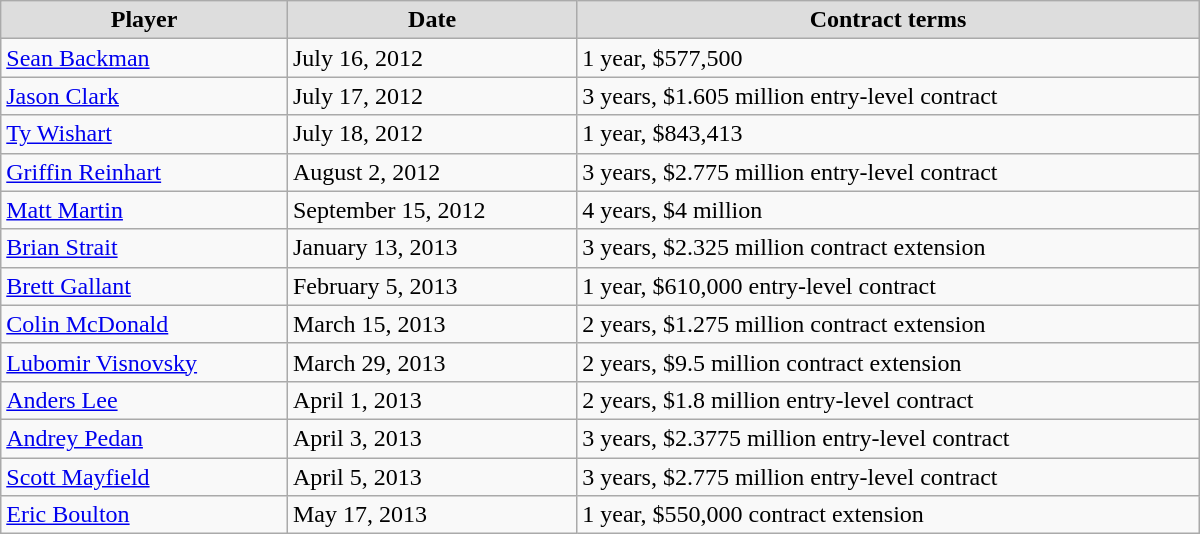<table class="wikitable" style="border-collapse: collapse; width: 50em; padding: 3;">
<tr style="text-align:center; background:#ddd;">
<td><strong>Player</strong></td>
<td><strong>Date</strong></td>
<td><strong>Contract terms</strong></td>
</tr>
<tr>
<td><a href='#'>Sean Backman</a></td>
<td>July 16, 2012</td>
<td>1 year, $577,500</td>
</tr>
<tr>
<td><a href='#'>Jason Clark</a></td>
<td>July 17, 2012</td>
<td>3 years, $1.605 million entry-level contract</td>
</tr>
<tr>
<td><a href='#'>Ty Wishart</a></td>
<td>July 18, 2012</td>
<td>1 year, $843,413</td>
</tr>
<tr>
<td><a href='#'>Griffin Reinhart</a></td>
<td>August 2, 2012</td>
<td>3 years, $2.775 million entry-level contract</td>
</tr>
<tr>
<td><a href='#'>Matt Martin</a></td>
<td>September 15, 2012</td>
<td>4 years, $4 million</td>
</tr>
<tr>
<td><a href='#'>Brian Strait</a></td>
<td>January 13, 2013</td>
<td>3 years, $2.325 million contract extension</td>
</tr>
<tr>
<td><a href='#'>Brett Gallant</a></td>
<td>February 5, 2013</td>
<td>1 year, $610,000 entry-level contract</td>
</tr>
<tr>
<td><a href='#'>Colin McDonald</a></td>
<td>March 15, 2013</td>
<td>2 years, $1.275 million contract extension</td>
</tr>
<tr>
<td><a href='#'>Lubomir Visnovsky</a></td>
<td>March 29, 2013</td>
<td>2 years, $9.5 million contract extension</td>
</tr>
<tr>
<td><a href='#'>Anders Lee</a></td>
<td>April 1, 2013</td>
<td>2 years, $1.8 million entry-level contract</td>
</tr>
<tr>
<td><a href='#'>Andrey Pedan</a></td>
<td>April 3, 2013</td>
<td>3 years, $2.3775 million entry-level contract</td>
</tr>
<tr>
<td><a href='#'>Scott Mayfield</a></td>
<td>April 5, 2013</td>
<td>3 years, $2.775 million entry-level contract</td>
</tr>
<tr>
<td><a href='#'>Eric Boulton</a></td>
<td>May 17, 2013</td>
<td>1 year, $550,000 contract extension</td>
</tr>
</table>
